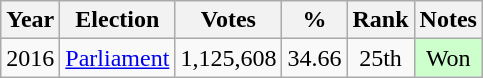<table class="wikitable" style="text-align:center;">
<tr>
<th>Year</th>
<th>Election</th>
<th>Votes</th>
<th>%</th>
<th>Rank</th>
<th>Notes</th>
</tr>
<tr>
<td>2016</td>
<td><a href='#'>Parliament</a></td>
<td>1,125,608</td>
<td>34.66</td>
<td>25th</td>
<td style="background-color:#CCFFCC">Won</td>
</tr>
</table>
